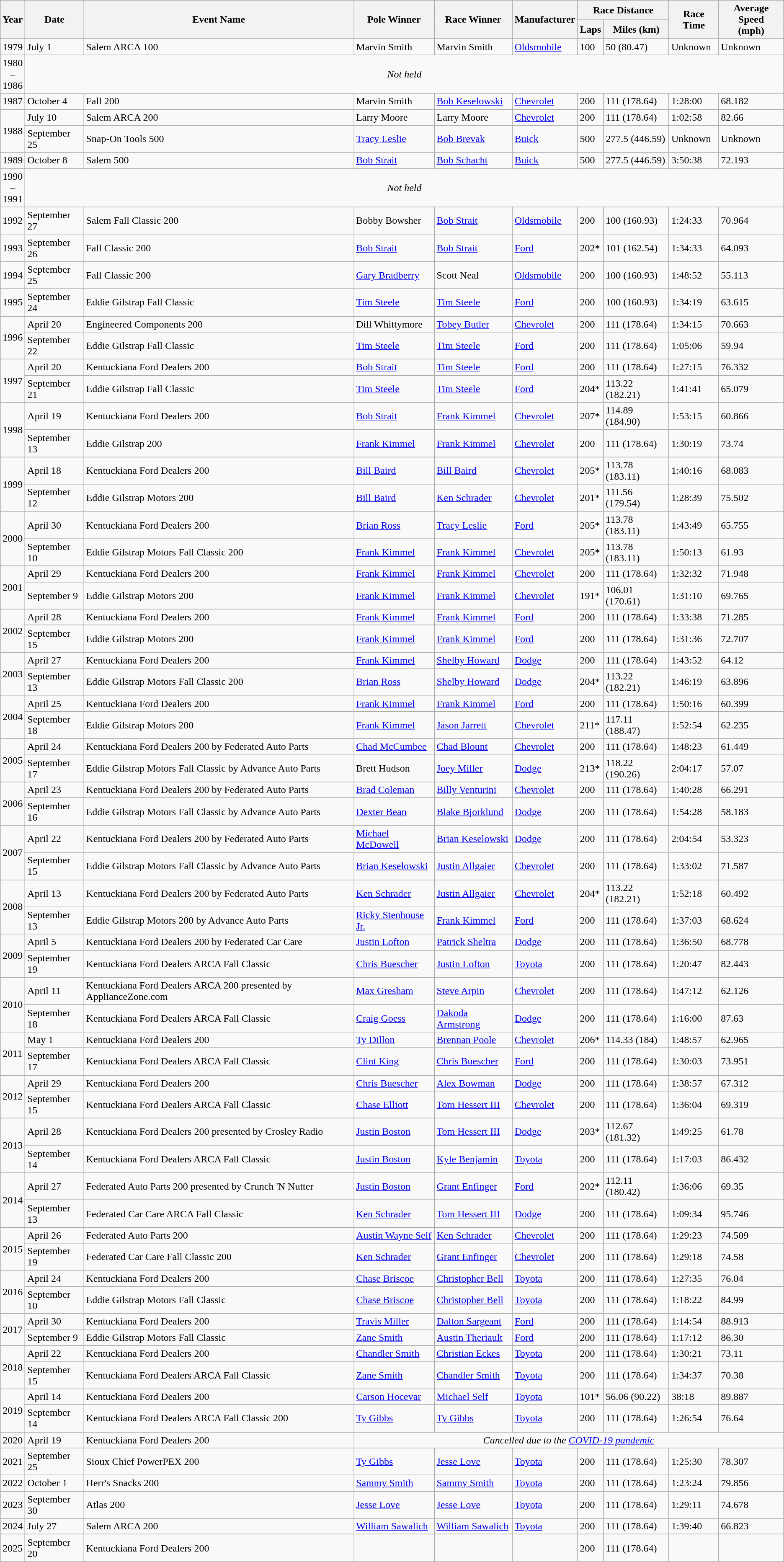<table class="wikitable">
<tr>
<th rowspan="2">Year</th>
<th rowspan="2">Date</th>
<th rowspan="2">Event Name</th>
<th rowspan="2">Pole Winner</th>
<th rowspan="2">Race Winner</th>
<th rowspan="2">Manufacturer</th>
<th colspan="2">Race Distance</th>
<th rowspan="2">Race Time</th>
<th rowspan="2">Average Speed<br>(mph)</th>
</tr>
<tr>
<th>Laps</th>
<th>Miles (km)</th>
</tr>
<tr>
<td>1979</td>
<td>July 1</td>
<td>Salem ARCA 100</td>
<td>Marvin Smith</td>
<td>Marvin Smith</td>
<td><a href='#'>Oldsmobile</a></td>
<td>100</td>
<td>50 (80.47)</td>
<td>Unknown</td>
<td>Unknown</td>
</tr>
<tr>
<td align=center>1980<br>–<br>1986</td>
<td colspan=9 align=center><em>Not held</em></td>
</tr>
<tr>
<td>1987</td>
<td>October 4</td>
<td>Fall 200</td>
<td>Marvin Smith</td>
<td><a href='#'>Bob Keselowski</a></td>
<td><a href='#'>Chevrolet</a></td>
<td>200</td>
<td>111 (178.64)</td>
<td>1:28:00</td>
<td>68.182</td>
</tr>
<tr>
<td rowspan=2>1988</td>
<td>July 10</td>
<td>Salem ARCA 200</td>
<td>Larry Moore</td>
<td>Larry Moore</td>
<td><a href='#'>Chevrolet</a></td>
<td>200</td>
<td>111 (178.64)</td>
<td>1:02:58</td>
<td>82.66</td>
</tr>
<tr>
<td>September 25</td>
<td>Snap-On Tools 500</td>
<td><a href='#'>Tracy Leslie</a></td>
<td><a href='#'>Bob Brevak</a></td>
<td><a href='#'>Buick</a></td>
<td>500</td>
<td>277.5 (446.59)</td>
<td>Unknown</td>
<td>Unknown</td>
</tr>
<tr>
<td>1989</td>
<td>October 8</td>
<td>Salem 500</td>
<td><a href='#'>Bob Strait</a></td>
<td><a href='#'>Bob Schacht</a></td>
<td><a href='#'>Buick</a></td>
<td>500</td>
<td>277.5 (446.59)</td>
<td>3:50:38</td>
<td>72.193</td>
</tr>
<tr>
<td align=center>1990<br>–<br>1991</td>
<td colspan=9 align=center><em>Not held</em></td>
</tr>
<tr>
<td>1992</td>
<td>September 27</td>
<td>Salem Fall Classic 200</td>
<td>Bobby Bowsher</td>
<td><a href='#'>Bob Strait</a></td>
<td><a href='#'>Oldsmobile</a></td>
<td>200</td>
<td>100 (160.93)</td>
<td>1:24:33</td>
<td>70.964</td>
</tr>
<tr>
<td>1993</td>
<td>September 26</td>
<td>Fall Classic 200</td>
<td><a href='#'>Bob Strait</a></td>
<td><a href='#'>Bob Strait</a></td>
<td><a href='#'>Ford</a></td>
<td>202*</td>
<td>101 (162.54)</td>
<td>1:34:33</td>
<td>64.093</td>
</tr>
<tr>
<td>1994</td>
<td>September 25</td>
<td>Fall Classic 200</td>
<td><a href='#'>Gary Bradberry</a></td>
<td>Scott Neal</td>
<td><a href='#'>Oldsmobile</a></td>
<td>200</td>
<td>100 (160.93)</td>
<td>1:48:52</td>
<td>55.113</td>
</tr>
<tr>
<td>1995</td>
<td>September 24</td>
<td>Eddie Gilstrap Fall Classic</td>
<td><a href='#'>Tim Steele</a></td>
<td><a href='#'>Tim Steele</a></td>
<td><a href='#'>Ford</a></td>
<td>200</td>
<td>100 (160.93)</td>
<td>1:34:19</td>
<td>63.615</td>
</tr>
<tr>
<td rowspan=2>1996</td>
<td>April 20</td>
<td>Engineered Components 200</td>
<td>Dill Whittymore</td>
<td><a href='#'>Tobey Butler</a></td>
<td><a href='#'>Chevrolet</a></td>
<td>200</td>
<td>111 (178.64)</td>
<td>1:34:15</td>
<td>70.663</td>
</tr>
<tr>
<td>September 22</td>
<td>Eddie Gilstrap Fall Classic</td>
<td><a href='#'>Tim Steele</a></td>
<td><a href='#'>Tim Steele</a></td>
<td><a href='#'>Ford</a></td>
<td>200</td>
<td>111 (178.64)</td>
<td>1:05:06</td>
<td>59.94</td>
</tr>
<tr>
<td rowspan=2>1997</td>
<td>April 20</td>
<td>Kentuckiana Ford Dealers 200</td>
<td><a href='#'>Bob Strait</a></td>
<td><a href='#'>Tim Steele</a></td>
<td><a href='#'>Ford</a></td>
<td>200</td>
<td>111 (178.64)</td>
<td>1:27:15</td>
<td>76.332</td>
</tr>
<tr>
<td>September 21</td>
<td>Eddie Gilstrap Fall Classic</td>
<td><a href='#'>Tim Steele</a></td>
<td><a href='#'>Tim Steele</a></td>
<td><a href='#'>Ford</a></td>
<td>204*</td>
<td>113.22 (182.21)</td>
<td>1:41:41</td>
<td>65.079</td>
</tr>
<tr>
<td rowspan=2>1998</td>
<td>April 19</td>
<td>Kentuckiana Ford Dealers 200</td>
<td><a href='#'>Bob Strait</a></td>
<td><a href='#'>Frank Kimmel</a></td>
<td><a href='#'>Chevrolet</a></td>
<td>207*</td>
<td>114.89 (184.90)</td>
<td>1:53:15</td>
<td>60.866</td>
</tr>
<tr>
<td>September 13</td>
<td>Eddie Gilstrap 200</td>
<td><a href='#'>Frank Kimmel</a></td>
<td><a href='#'>Frank Kimmel</a></td>
<td><a href='#'>Chevrolet</a></td>
<td>200</td>
<td>111 (178.64)</td>
<td>1:30:19</td>
<td>73.74</td>
</tr>
<tr>
<td rowspan=2>1999</td>
<td>April 18</td>
<td>Kentuckiana Ford Dealers 200</td>
<td><a href='#'>Bill Baird</a></td>
<td><a href='#'>Bill Baird</a></td>
<td><a href='#'>Chevrolet</a></td>
<td>205*</td>
<td>113.78 (183.11)</td>
<td>1:40:16</td>
<td>68.083</td>
</tr>
<tr>
<td>September 12</td>
<td>Eddie Gilstrap Motors 200</td>
<td><a href='#'>Bill Baird</a></td>
<td><a href='#'>Ken Schrader</a></td>
<td><a href='#'>Chevrolet</a></td>
<td>201*</td>
<td>111.56 (179.54)</td>
<td>1:28:39</td>
<td>75.502</td>
</tr>
<tr>
<td rowspan=2>2000</td>
<td>April 30</td>
<td>Kentuckiana Ford Dealers 200</td>
<td><a href='#'>Brian Ross</a></td>
<td><a href='#'>Tracy Leslie</a></td>
<td><a href='#'>Ford</a></td>
<td>205*</td>
<td>113.78 (183.11)</td>
<td>1:43:49</td>
<td>65.755</td>
</tr>
<tr>
<td>September 10</td>
<td>Eddie Gilstrap Motors Fall Classic 200</td>
<td><a href='#'>Frank Kimmel</a></td>
<td><a href='#'>Frank Kimmel</a></td>
<td><a href='#'>Chevrolet</a></td>
<td>205*</td>
<td>113.78 (183.11)</td>
<td>1:50:13</td>
<td>61.93</td>
</tr>
<tr>
<td rowspan=2>2001</td>
<td>April 29</td>
<td>Kentuckiana Ford Dealers 200</td>
<td><a href='#'>Frank Kimmel</a></td>
<td><a href='#'>Frank Kimmel</a></td>
<td><a href='#'>Chevrolet</a></td>
<td>200</td>
<td>111 (178.64)</td>
<td>1:32:32</td>
<td>71.948</td>
</tr>
<tr>
<td>September 9</td>
<td>Eddie Gilstrap Motors 200</td>
<td><a href='#'>Frank Kimmel</a></td>
<td><a href='#'>Frank Kimmel</a></td>
<td><a href='#'>Chevrolet</a></td>
<td>191*</td>
<td>106.01 (170.61)</td>
<td>1:31:10</td>
<td>69.765</td>
</tr>
<tr>
<td rowspan=2>2002</td>
<td>April 28</td>
<td>Kentuckiana Ford Dealers 200</td>
<td><a href='#'>Frank Kimmel</a></td>
<td><a href='#'>Frank Kimmel</a></td>
<td><a href='#'>Ford</a></td>
<td>200</td>
<td>111 (178.64)</td>
<td>1:33:38</td>
<td>71.285</td>
</tr>
<tr>
<td>September 15</td>
<td>Eddie Gilstrap Motors 200</td>
<td><a href='#'>Frank Kimmel</a></td>
<td><a href='#'>Frank Kimmel</a></td>
<td><a href='#'>Ford</a></td>
<td>200</td>
<td>111 (178.64)</td>
<td>1:31:36</td>
<td>72.707</td>
</tr>
<tr>
<td rowspan=2>2003</td>
<td>April 27</td>
<td>Kentuckiana Ford Dealers 200</td>
<td><a href='#'>Frank Kimmel</a></td>
<td><a href='#'>Shelby Howard</a></td>
<td><a href='#'>Dodge</a></td>
<td>200</td>
<td>111 (178.64)</td>
<td>1:43:52</td>
<td>64.12</td>
</tr>
<tr>
<td>September 13</td>
<td>Eddie Gilstrap Motors Fall Classic 200</td>
<td><a href='#'>Brian Ross</a></td>
<td><a href='#'>Shelby Howard</a></td>
<td><a href='#'>Dodge</a></td>
<td>204*</td>
<td>113.22 (182.21)</td>
<td>1:46:19</td>
<td>63.896</td>
</tr>
<tr>
<td rowspan=2>2004</td>
<td>April 25</td>
<td>Kentuckiana Ford Dealers 200</td>
<td><a href='#'>Frank Kimmel</a></td>
<td><a href='#'>Frank Kimmel</a></td>
<td><a href='#'>Ford</a></td>
<td>200</td>
<td>111 (178.64)</td>
<td>1:50:16</td>
<td>60.399</td>
</tr>
<tr>
<td>September 18</td>
<td>Eddie Gilstrap Motors 200</td>
<td><a href='#'>Frank Kimmel</a></td>
<td><a href='#'>Jason Jarrett</a></td>
<td><a href='#'>Chevrolet</a></td>
<td>211*</td>
<td>117.11 (188.47)</td>
<td>1:52:54</td>
<td>62.235</td>
</tr>
<tr>
<td rowspan=2>2005</td>
<td>April 24</td>
<td>Kentuckiana Ford Dealers 200 by Federated Auto Parts</td>
<td><a href='#'>Chad McCumbee</a></td>
<td><a href='#'>Chad Blount</a></td>
<td><a href='#'>Chevrolet</a></td>
<td>200</td>
<td>111 (178.64)</td>
<td>1:48:23</td>
<td>61.449</td>
</tr>
<tr>
<td>September 17</td>
<td>Eddie Gilstrap Motors Fall Classic by Advance Auto Parts</td>
<td>Brett Hudson</td>
<td><a href='#'>Joey Miller</a></td>
<td><a href='#'>Dodge</a></td>
<td>213*</td>
<td>118.22 (190.26)</td>
<td>2:04:17</td>
<td>57.07</td>
</tr>
<tr>
<td rowspan=2>2006</td>
<td>April 23</td>
<td>Kentuckiana Ford Dealers 200 by Federated Auto Parts</td>
<td><a href='#'>Brad Coleman</a></td>
<td><a href='#'>Billy Venturini</a></td>
<td><a href='#'>Chevrolet</a></td>
<td>200</td>
<td>111 (178.64)</td>
<td>1:40:28</td>
<td>66.291</td>
</tr>
<tr>
<td>September 16</td>
<td>Eddie Gilstrap Motors Fall Classic by Advance Auto Parts</td>
<td><a href='#'>Dexter Bean</a></td>
<td><a href='#'>Blake Bjorklund</a></td>
<td><a href='#'>Dodge</a></td>
<td>200</td>
<td>111 (178.64)</td>
<td>1:54:28</td>
<td>58.183</td>
</tr>
<tr>
<td rowspan=2>2007</td>
<td>April 22</td>
<td>Kentuckiana Ford Dealers 200 by Federated Auto Parts</td>
<td><a href='#'>Michael McDowell</a></td>
<td><a href='#'>Brian Keselowski</a></td>
<td><a href='#'>Dodge</a></td>
<td>200</td>
<td>111 (178.64)</td>
<td>2:04:54</td>
<td>53.323</td>
</tr>
<tr>
<td>September 15</td>
<td>Eddie Gilstrap Motors Fall Classic by Advance Auto Parts</td>
<td><a href='#'>Brian Keselowski</a></td>
<td><a href='#'>Justin Allgaier</a></td>
<td><a href='#'>Chevrolet</a></td>
<td>200</td>
<td>111 (178.64)</td>
<td>1:33:02</td>
<td>71.587</td>
</tr>
<tr>
<td rowspan=2>2008</td>
<td>April 13</td>
<td>Kentuckiana Ford Dealers 200 by Federated Auto Parts</td>
<td><a href='#'>Ken Schrader</a></td>
<td><a href='#'>Justin Allgaier</a></td>
<td><a href='#'>Chevrolet</a></td>
<td>204*</td>
<td>113.22 (182.21)</td>
<td>1:52:18</td>
<td>60.492</td>
</tr>
<tr>
<td>September 13</td>
<td>Eddie Gilstrap Motors 200 by Advance Auto Parts</td>
<td><a href='#'>Ricky Stenhouse Jr.</a></td>
<td><a href='#'>Frank Kimmel</a></td>
<td><a href='#'>Ford</a></td>
<td>200</td>
<td>111 (178.64)</td>
<td>1:37:03</td>
<td>68.624</td>
</tr>
<tr>
<td rowspan=2>2009</td>
<td>April 5</td>
<td>Kentuckiana Ford Dealers 200 by Federated Car Care</td>
<td><a href='#'>Justin Lofton</a></td>
<td><a href='#'>Patrick Sheltra</a></td>
<td><a href='#'>Dodge</a></td>
<td>200</td>
<td>111 (178.64)</td>
<td>1:36:50</td>
<td>68.778</td>
</tr>
<tr>
<td>September 19</td>
<td>Kentuckiana Ford Dealers ARCA Fall Classic</td>
<td><a href='#'>Chris Buescher</a></td>
<td><a href='#'>Justin Lofton</a></td>
<td><a href='#'>Toyota</a></td>
<td>200</td>
<td>111 (178.64)</td>
<td>1:20:47</td>
<td>82.443</td>
</tr>
<tr>
<td rowspan=2>2010</td>
<td>April 11</td>
<td>Kentuckiana Ford Dealers ARCA 200 presented by ApplianceZone.com</td>
<td><a href='#'>Max Gresham</a></td>
<td><a href='#'>Steve Arpin</a></td>
<td><a href='#'>Chevrolet</a></td>
<td>200</td>
<td>111 (178.64)</td>
<td>1:47:12</td>
<td>62.126</td>
</tr>
<tr>
<td>September 18</td>
<td>Kentuckiana Ford Dealers ARCA Fall Classic</td>
<td><a href='#'>Craig Goess</a></td>
<td><a href='#'>Dakoda Armstrong</a></td>
<td><a href='#'>Dodge</a></td>
<td>200</td>
<td>111 (178.64)</td>
<td>1:16:00</td>
<td>87.63</td>
</tr>
<tr>
<td rowspan=2>2011</td>
<td>May 1</td>
<td>Kentuckiana Ford Dealers 200</td>
<td><a href='#'>Ty Dillon</a></td>
<td><a href='#'>Brennan Poole</a></td>
<td><a href='#'>Chevrolet</a></td>
<td>206*</td>
<td>114.33 (184)</td>
<td>1:48:57</td>
<td>62.965</td>
</tr>
<tr>
<td>September 17</td>
<td>Kentuckiana Ford Dealers ARCA Fall Classic</td>
<td><a href='#'>Clint King</a></td>
<td><a href='#'>Chris Buescher</a></td>
<td><a href='#'>Ford</a></td>
<td>200</td>
<td>111 (178.64)</td>
<td>1:30:03</td>
<td>73.951</td>
</tr>
<tr>
<td rowspan=2>2012</td>
<td>April 29</td>
<td>Kentuckiana Ford Dealers 200</td>
<td><a href='#'>Chris Buescher</a></td>
<td><a href='#'>Alex Bowman</a></td>
<td><a href='#'>Dodge</a></td>
<td>200</td>
<td>111 (178.64)</td>
<td>1:38:57</td>
<td>67.312</td>
</tr>
<tr>
<td>September 15</td>
<td>Kentuckiana Ford Dealers ARCA Fall Classic</td>
<td><a href='#'>Chase Elliott</a></td>
<td><a href='#'>Tom Hessert III</a></td>
<td><a href='#'>Chevrolet</a></td>
<td>200</td>
<td>111 (178.64)</td>
<td>1:36:04</td>
<td>69.319</td>
</tr>
<tr>
<td rowspan=2>2013</td>
<td>April 28</td>
<td>Kentuckiana Ford Dealers 200 presented by Crosley Radio</td>
<td><a href='#'>Justin Boston</a></td>
<td><a href='#'>Tom Hessert III</a></td>
<td><a href='#'>Dodge</a></td>
<td>203*</td>
<td>112.67 (181.32)</td>
<td>1:49:25</td>
<td>61.78</td>
</tr>
<tr>
<td>September 14</td>
<td>Kentuckiana Ford Dealers ARCA Fall Classic</td>
<td><a href='#'>Justin Boston</a></td>
<td><a href='#'>Kyle Benjamin</a></td>
<td><a href='#'>Toyota</a></td>
<td>200</td>
<td>111 (178.64)</td>
<td>1:17:03</td>
<td>86.432</td>
</tr>
<tr>
<td rowspan=2>2014</td>
<td>April 27</td>
<td>Federated Auto Parts 200 presented by Crunch 'N Nutter</td>
<td><a href='#'>Justin Boston</a></td>
<td><a href='#'>Grant Enfinger</a></td>
<td><a href='#'>Ford</a></td>
<td>202*</td>
<td>112.11 (180.42)</td>
<td>1:36:06</td>
<td>69.35</td>
</tr>
<tr>
<td>September 13</td>
<td>Federated Car Care ARCA Fall Classic</td>
<td><a href='#'>Ken Schrader</a></td>
<td><a href='#'>Tom Hessert III</a></td>
<td><a href='#'>Dodge</a></td>
<td>200</td>
<td>111 (178.64)</td>
<td>1:09:34</td>
<td>95.746</td>
</tr>
<tr>
<td rowspan=2>2015</td>
<td>April 26</td>
<td>Federated Auto Parts 200</td>
<td><a href='#'>Austin Wayne Self</a></td>
<td><a href='#'>Ken Schrader</a></td>
<td><a href='#'>Chevrolet</a></td>
<td>200</td>
<td>111 (178.64)</td>
<td>1:29:23</td>
<td>74.509</td>
</tr>
<tr>
<td>September 19</td>
<td>Federated Car Care Fall Classic 200</td>
<td><a href='#'>Ken Schrader</a></td>
<td><a href='#'>Grant Enfinger</a></td>
<td><a href='#'>Chevrolet</a></td>
<td>200</td>
<td>111 (178.64)</td>
<td>1:29:18</td>
<td>74.58</td>
</tr>
<tr>
<td rowspan=2>2016</td>
<td>April 24</td>
<td>Kentuckiana Ford Dealers 200</td>
<td><a href='#'>Chase Briscoe</a></td>
<td><a href='#'>Christopher Bell</a></td>
<td><a href='#'>Toyota</a></td>
<td>200</td>
<td>111 (178.64)</td>
<td>1:27:35</td>
<td>76.04</td>
</tr>
<tr>
<td>September 10</td>
<td>Eddie Gilstrap Motors Fall Classic</td>
<td><a href='#'>Chase Briscoe</a></td>
<td><a href='#'>Christopher Bell</a></td>
<td><a href='#'>Toyota</a></td>
<td>200</td>
<td>111 (178.64)</td>
<td>1:18:22</td>
<td>84.99</td>
</tr>
<tr>
<td rowspan=2>2017</td>
<td>April 30</td>
<td>Kentuckiana Ford Dealers 200</td>
<td><a href='#'>Travis Miller</a></td>
<td><a href='#'>Dalton Sargeant</a></td>
<td><a href='#'>Ford</a></td>
<td>200</td>
<td>111 (178.64)</td>
<td>1:14:54</td>
<td>88.913</td>
</tr>
<tr>
<td>September 9</td>
<td>Eddie Gilstrap Motors Fall Classic</td>
<td><a href='#'>Zane Smith</a></td>
<td><a href='#'>Austin Theriault</a></td>
<td><a href='#'>Ford</a></td>
<td>200</td>
<td>111 (178.64)</td>
<td>1:17:12</td>
<td>86.30</td>
</tr>
<tr>
<td rowspan=2>2018</td>
<td>April 22</td>
<td>Kentuckiana Ford Dealers 200</td>
<td><a href='#'>Chandler Smith</a></td>
<td><a href='#'>Christian Eckes</a></td>
<td><a href='#'>Toyota</a></td>
<td>200</td>
<td>111 (178.64)</td>
<td>1:30:21</td>
<td>73.11</td>
</tr>
<tr>
<td>September 15</td>
<td>Kentuckiana Ford Dealers ARCA Fall Classic</td>
<td><a href='#'>Zane Smith</a></td>
<td><a href='#'>Chandler Smith</a></td>
<td><a href='#'>Toyota</a></td>
<td>200</td>
<td>111 (178.64)</td>
<td>1:34:37</td>
<td>70.38</td>
</tr>
<tr>
<td rowspan=2>2019</td>
<td>April 14</td>
<td>Kentuckiana Ford Dealers 200</td>
<td><a href='#'>Carson Hocevar</a></td>
<td><a href='#'>Michael Self</a></td>
<td><a href='#'>Toyota</a></td>
<td>101*</td>
<td>56.06 (90.22)</td>
<td>38:18</td>
<td>89.887</td>
</tr>
<tr>
<td>September 14</td>
<td>Kentuckiana Ford Dealers ARCA Fall Classic 200</td>
<td><a href='#'>Ty Gibbs</a></td>
<td><a href='#'>Ty Gibbs</a></td>
<td><a href='#'>Toyota</a></td>
<td>200</td>
<td>111 (178.64)</td>
<td>1:26:54</td>
<td>76.64</td>
</tr>
<tr>
<td>2020</td>
<td>April 19</td>
<td>Kentuckiana Ford Dealers 200</td>
<td colspan=7 align=center><em>Cancelled due to the <a href='#'>COVID-19 pandemic</a></em></td>
</tr>
<tr>
<td>2021</td>
<td>September 25</td>
<td>Sioux Chief PowerPEX 200</td>
<td><a href='#'>Ty Gibbs</a></td>
<td><a href='#'>Jesse Love</a></td>
<td><a href='#'>Toyota</a></td>
<td>200</td>
<td>111 (178.64)</td>
<td>1:25:30</td>
<td>78.307</td>
</tr>
<tr>
<td>2022</td>
<td>October 1</td>
<td>Herr's Snacks 200</td>
<td><a href='#'>Sammy Smith</a></td>
<td><a href='#'>Sammy Smith</a></td>
<td><a href='#'>Toyota</a></td>
<td>200</td>
<td>111 (178.64)</td>
<td>1:23:24</td>
<td>79.856</td>
</tr>
<tr>
<td>2023</td>
<td>September 30</td>
<td>Atlas 200</td>
<td><a href='#'>Jesse Love</a></td>
<td><a href='#'>Jesse Love</a></td>
<td><a href='#'>Toyota</a></td>
<td>200</td>
<td>111 (178.64)</td>
<td>1:29:11</td>
<td>74.678</td>
</tr>
<tr>
<td>2024</td>
<td>July 27</td>
<td>Salem ARCA 200</td>
<td><a href='#'>William Sawalich</a></td>
<td><a href='#'>William Sawalich</a></td>
<td><a href='#'>Toyota</a></td>
<td>200</td>
<td>111 (178.64)</td>
<td>1:39:40</td>
<td>66.823</td>
</tr>
<tr>
<td>2025</td>
<td>September 20</td>
<td>Kentuckiana Ford Dealers 200</td>
<td></td>
<td></td>
<td></td>
<td>200</td>
<td>111 (178.64)</td>
<td></td>
<td></td>
</tr>
</table>
